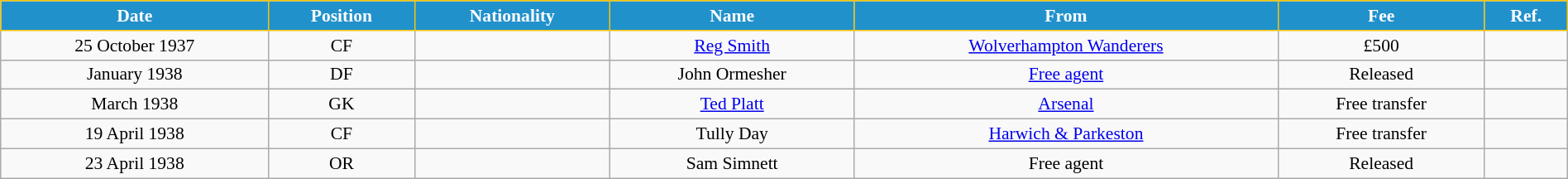<table class="wikitable" style="text-align:center; font-size:90%; width:100%;">
<tr>
<th style="background:#2191CC; color:white; border:1px solid #F7C408; text-align:center;">Date</th>
<th style="background:#2191CC; color:white; border:1px solid #F7C408; text-align:center;">Position</th>
<th style="background:#2191CC; color:white; border:1px solid #F7C408; text-align:center;">Nationality</th>
<th style="background:#2191CC; color:white; border:1px solid #F7C408; text-align:center;">Name</th>
<th style="background:#2191CC; color:white; border:1px solid #F7C408; text-align:center;">From</th>
<th style="background:#2191CC; color:white; border:1px solid #F7C408; text-align:center;">Fee</th>
<th style="background:#2191CC; color:white; border:1px solid #F7C408; text-align:center;">Ref.</th>
</tr>
<tr>
<td>25 October 1937</td>
<td>CF</td>
<td></td>
<td><a href='#'>Reg Smith</a></td>
<td> <a href='#'>Wolverhampton Wanderers</a></td>
<td>£500</td>
<td></td>
</tr>
<tr>
<td>January 1938</td>
<td>DF</td>
<td></td>
<td>John Ormesher</td>
<td><a href='#'>Free agent</a></td>
<td>Released</td>
<td></td>
</tr>
<tr>
<td>March 1938</td>
<td>GK</td>
<td></td>
<td><a href='#'>Ted Platt</a></td>
<td> <a href='#'>Arsenal</a></td>
<td>Free transfer</td>
<td></td>
</tr>
<tr>
<td>19 April 1938</td>
<td>CF</td>
<td></td>
<td>Tully Day</td>
<td> <a href='#'>Harwich & Parkeston</a></td>
<td>Free transfer</td>
<td></td>
</tr>
<tr>
<td>23 April 1938</td>
<td>OR</td>
<td></td>
<td>Sam Simnett</td>
<td>Free agent</td>
<td>Released</td>
<td></td>
</tr>
</table>
